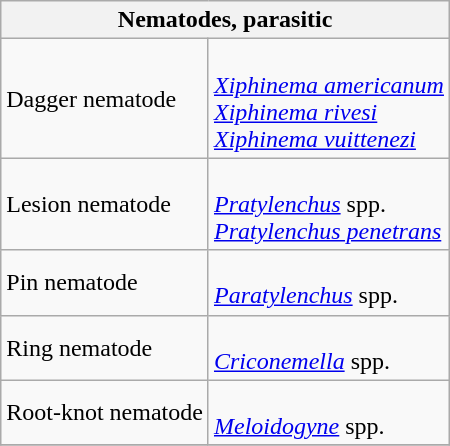<table class="wikitable" style="clear">
<tr>
<th colspan=2><strong>Nematodes, parasitic</strong><br></th>
</tr>
<tr>
<td>Dagger nematode</td>
<td><br><em><a href='#'>Xiphinema americanum</a></em><br>
<em><a href='#'>Xiphinema rivesi</a></em><br>
<em><a href='#'>Xiphinema vuittenezi</a></em></td>
</tr>
<tr>
<td>Lesion nematode</td>
<td><br><em><a href='#'>Pratylenchus</a></em> spp. <br>
<em><a href='#'>Pratylenchus penetrans</a></em></td>
</tr>
<tr>
<td>Pin nematode</td>
<td><br><em><a href='#'>Paratylenchus</a></em> spp.</td>
</tr>
<tr>
<td>Ring nematode</td>
<td><br><em><a href='#'>Criconemella</a></em> spp.</td>
</tr>
<tr>
<td>Root-knot nematode</td>
<td><br><em><a href='#'>Meloidogyne</a></em> spp.</td>
</tr>
<tr>
</tr>
</table>
